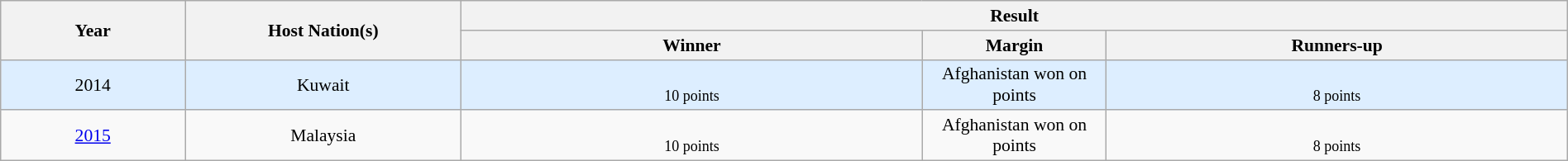<table class="wikitable" style="font-size:90%; width: 100%; text-align: center;">
<tr>
<th rowspan=2 width=10%>Year</th>
<th rowspan=2 width=15%>Host Nation(s)</th>
<th colspan=3>Result</th>
</tr>
<tr>
<th width=25%>Winner</th>
<th width=10%>Margin</th>
<th width=25%>Runners-up</th>
</tr>
<tr style="background:#ddeeff">
<td>2014</td>
<td>Kuwait</td>
<td><br><small>10 points</small></td>
<td>Afghanistan won on points<br></td>
<td><br><small>8 points</small></td>
</tr>
<tr>
<td><a href='#'>2015</a></td>
<td>Malaysia</td>
<td><br><small>10 points</small></td>
<td>Afghanistan won on points<br></td>
<td><br><small>8 points</small></td>
</tr>
</table>
